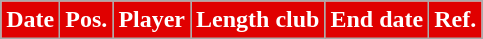<table class="wikitable plainrowheaders sortable">
<tr>
<th style="background:#E00000;color:#fff;">Date</th>
<th style="background:#E00000;color:#fff;">Pos.</th>
<th style="background:#E00000;color:#fff;">Player</th>
<th style="background:#E00000;color:#fff;">Length club</th>
<th style="background:#E00000;color:#fff;">End date</th>
<th style="background:#E00000;color:#fff;">Ref.</th>
</tr>
</table>
